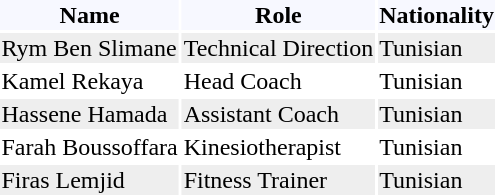<table class="toccolours">
<tr>
<th style="background:#f7f8ff;">Name</th>
<th style="background:#f7f8ff;">Role</th>
<th style="background:#f7f8ff;">Nationality</th>
</tr>
<tr style="background:#eee;">
<td>Rym Ben Slimane</td>
<td>Technical Direction</td>
<td> Tunisian</td>
</tr>
<tr>
<td>Kamel Rekaya</td>
<td>Head Coach</td>
<td> Tunisian</td>
</tr>
<tr style="background:#eee;">
<td>Hassene Hamada</td>
<td>Assistant Coach</td>
<td> Tunisian</td>
</tr>
<tr>
<td>Farah Boussoffara</td>
<td>Kinesiotherapist</td>
<td> Tunisian</td>
</tr>
<tr style="background:#eee;">
<td>Firas Lemjid</td>
<td>Fitness Trainer</td>
<td> Tunisian</td>
</tr>
<tr>
</tr>
</table>
